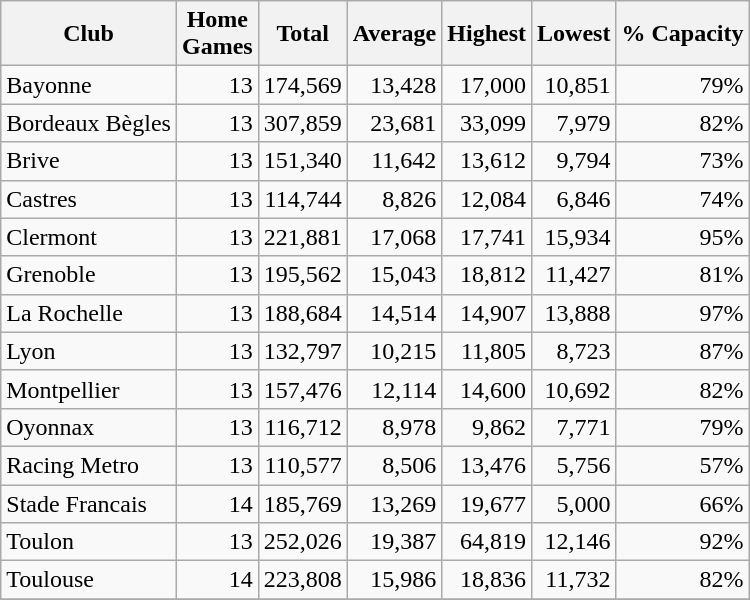<table class="wikitable sortable" style="text-align:right">
<tr>
<th>Club</th>
<th>Home<br>Games</th>
<th>Total</th>
<th>Average</th>
<th>Highest</th>
<th>Lowest</th>
<th>% Capacity</th>
</tr>
<tr>
<td style="text-align:left">Bayonne</td>
<td>13</td>
<td>174,569</td>
<td>13,428</td>
<td>17,000</td>
<td>10,851</td>
<td>79%</td>
</tr>
<tr>
<td style="text-align:left">Bordeaux Bègles</td>
<td>13</td>
<td>307,859</td>
<td>23,681</td>
<td>33,099</td>
<td>7,979</td>
<td>82%</td>
</tr>
<tr>
<td style="text-align:left">Brive</td>
<td>13</td>
<td>151,340</td>
<td>11,642</td>
<td>13,612</td>
<td>9,794</td>
<td>73%</td>
</tr>
<tr>
<td style="text-align:left">Castres</td>
<td>13</td>
<td>114,744</td>
<td>8,826</td>
<td>12,084</td>
<td>6,846</td>
<td>74%</td>
</tr>
<tr>
<td style="text-align:left">Clermont</td>
<td>13</td>
<td>221,881</td>
<td>17,068</td>
<td>17,741</td>
<td>15,934</td>
<td>95%</td>
</tr>
<tr>
<td style="text-align:left">Grenoble</td>
<td>13</td>
<td>195,562</td>
<td>15,043</td>
<td>18,812</td>
<td>11,427</td>
<td>81%</td>
</tr>
<tr>
<td style="text-align:left">La Rochelle</td>
<td>13</td>
<td>188,684</td>
<td>14,514</td>
<td>14,907</td>
<td>13,888</td>
<td>97%</td>
</tr>
<tr>
<td style="text-align:left">Lyon</td>
<td>13</td>
<td>132,797</td>
<td>10,215</td>
<td>11,805</td>
<td>8,723</td>
<td>87%</td>
</tr>
<tr>
<td style="text-align:left">Montpellier</td>
<td>13</td>
<td>157,476</td>
<td>12,114</td>
<td>14,600</td>
<td>10,692</td>
<td>82%</td>
</tr>
<tr>
<td style="text-align:left">Oyonnax</td>
<td>13</td>
<td>116,712</td>
<td>8,978</td>
<td>9,862</td>
<td>7,771</td>
<td>79%</td>
</tr>
<tr>
<td style="text-align:left">Racing Metro</td>
<td>13</td>
<td>110,577</td>
<td>8,506</td>
<td>13,476</td>
<td>5,756</td>
<td>57%</td>
</tr>
<tr>
<td style="text-align:left">Stade Francais</td>
<td>14</td>
<td>185,769</td>
<td>13,269</td>
<td>19,677</td>
<td>5,000</td>
<td>66%</td>
</tr>
<tr>
<td style="text-align:left">Toulon</td>
<td>13</td>
<td>252,026</td>
<td>19,387</td>
<td>64,819</td>
<td>12,146</td>
<td>92%</td>
</tr>
<tr>
<td style="text-align:left">Toulouse</td>
<td>14</td>
<td>223,808</td>
<td>15,986</td>
<td>18,836</td>
<td>11,732</td>
<td>82%</td>
</tr>
<tr>
</tr>
</table>
